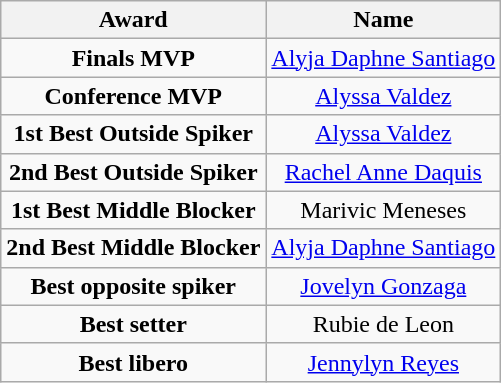<table class="wikitable">
<tr>
<th>Award</th>
<th>Name</th>
</tr>
<tr>
<td style="text-align: center;"><strong>Finals MVP</strong></td>
<td style="text-align: center;"><a href='#'>Alyja Daphne Santiago</a></td>
</tr>
<tr>
<td style="text-align: center;"><strong>Conference MVP</strong></td>
<td style="text-align: center;"><a href='#'>Alyssa Valdez</a></td>
</tr>
<tr>
<td style="text-align: center;"><strong>1st Best Outside Spiker</strong></td>
<td style="text-align: center;"><a href='#'>Alyssa Valdez</a></td>
</tr>
<tr>
<td style="text-align: center;"><strong>2nd Best Outside Spiker</strong></td>
<td style="text-align: center;"><a href='#'>Rachel Anne Daquis</a></td>
</tr>
<tr>
<td style="text-align: center;"><strong>1st Best Middle Blocker</strong></td>
<td style="text-align: center;">Marivic Meneses</td>
</tr>
<tr>
<td style="text-align: center;"><strong>2nd Best Middle Blocker</strong></td>
<td style="text-align: center;"><a href='#'>Alyja Daphne Santiago</a></td>
</tr>
<tr>
<td style="text-align: center;"><strong>Best opposite spiker</strong></td>
<td style="text-align: center;"><a href='#'>Jovelyn Gonzaga</a></td>
</tr>
<tr>
<td style="text-align: center;"><strong>Best setter</strong></td>
<td style="text-align: center;">Rubie de Leon</td>
</tr>
<tr>
<td style="text-align: center;"><strong>Best libero</strong></td>
<td style="text-align: center;"><a href='#'>Jennylyn Reyes</a></td>
</tr>
</table>
